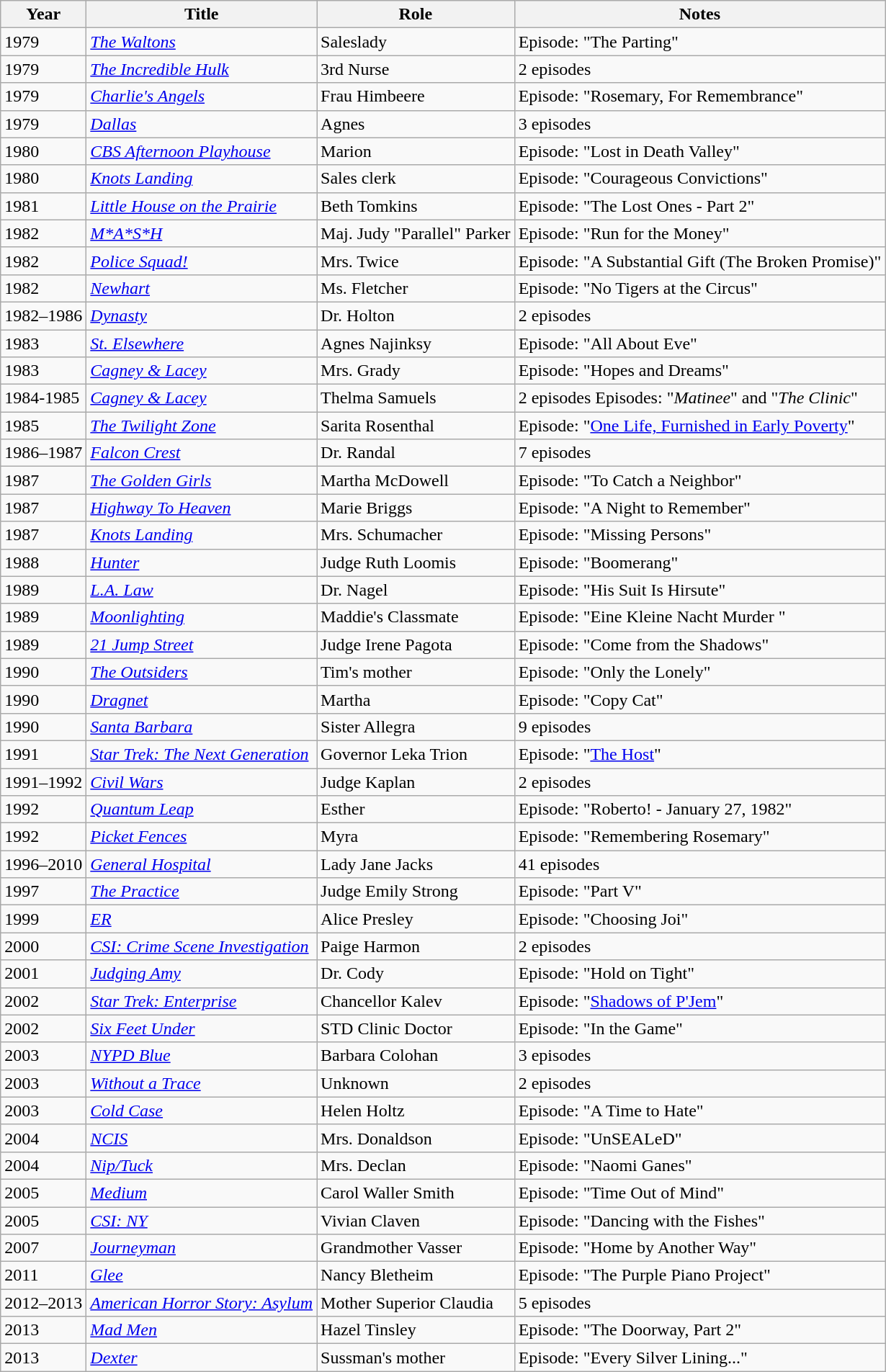<table class="wikitable sortable">
<tr>
<th>Year</th>
<th>Title</th>
<th>Role</th>
<th>Notes</th>
</tr>
<tr>
<td>1979</td>
<td><em><a href='#'>The Waltons</a></em></td>
<td>Saleslady</td>
<td>Episode: "The Parting"</td>
</tr>
<tr>
<td>1979</td>
<td><em><a href='#'>The Incredible Hulk</a></em></td>
<td>3rd Nurse</td>
<td>2 episodes</td>
</tr>
<tr>
<td>1979</td>
<td><em><a href='#'>Charlie's Angels</a></em></td>
<td>Frau Himbeere</td>
<td>Episode: "Rosemary, For Remembrance"</td>
</tr>
<tr>
<td>1979</td>
<td><em><a href='#'>Dallas</a></em></td>
<td>Agnes</td>
<td>3 episodes</td>
</tr>
<tr>
<td>1980</td>
<td><em><a href='#'>CBS Afternoon Playhouse</a></em></td>
<td>Marion</td>
<td>Episode: "Lost in Death Valley"</td>
</tr>
<tr>
<td>1980</td>
<td><em><a href='#'>Knots Landing</a></em></td>
<td>Sales clerk</td>
<td>Episode: "Courageous Convictions"</td>
</tr>
<tr>
<td>1981</td>
<td><em><a href='#'>Little House on the Prairie</a></em></td>
<td>Beth Tomkins</td>
<td>Episode: "The Lost Ones - Part 2"</td>
</tr>
<tr>
<td>1982</td>
<td><em><a href='#'>M*A*S*H</a></em></td>
<td>Maj. Judy "Parallel" Parker</td>
<td>Episode: "Run for the Money"</td>
</tr>
<tr>
<td>1982</td>
<td><em><a href='#'>Police Squad!</a></em></td>
<td>Mrs. Twice</td>
<td>Episode: "A Substantial Gift (The Broken Promise)"</td>
</tr>
<tr>
<td>1982</td>
<td><em><a href='#'>Newhart</a></em></td>
<td>Ms. Fletcher</td>
<td>Episode: "No Tigers at the Circus"</td>
</tr>
<tr>
<td>1982–1986</td>
<td><em><a href='#'>Dynasty</a></em></td>
<td>Dr. Holton</td>
<td>2 episodes</td>
</tr>
<tr>
<td>1983</td>
<td><em><a href='#'>St. Elsewhere</a></em></td>
<td>Agnes Najinksy</td>
<td>Episode: "All About Eve"</td>
</tr>
<tr>
<td>1983</td>
<td><em><a href='#'>Cagney & Lacey</a></em></td>
<td>Mrs. Grady</td>
<td>Episode: "Hopes and Dreams"</td>
</tr>
<tr>
<td>1984-1985</td>
<td><em><a href='#'>Cagney & Lacey</a></em></td>
<td>Thelma Samuels</td>
<td>2 episodes Episodes: "<em>Matinee</em>" and "<em>The Clinic</em>"</td>
</tr>
<tr>
<td>1985</td>
<td><em><a href='#'>The Twilight Zone</a></em></td>
<td>Sarita Rosenthal</td>
<td>Episode: "<a href='#'>One Life, Furnished in Early Poverty</a>"</td>
</tr>
<tr>
<td>1986–1987</td>
<td><em><a href='#'>Falcon Crest</a></em></td>
<td>Dr. Randal</td>
<td>7 episodes</td>
</tr>
<tr>
<td>1987</td>
<td><em><a href='#'>The Golden Girls</a></em></td>
<td>Martha McDowell</td>
<td>Episode: "To Catch a Neighbor"</td>
</tr>
<tr>
<td>1987</td>
<td><em><a href='#'>Highway To Heaven</a></em></td>
<td>Marie Briggs</td>
<td>Episode: "A Night to Remember"</td>
</tr>
<tr>
<td>1987</td>
<td><em><a href='#'>Knots Landing</a></em></td>
<td>Mrs. Schumacher</td>
<td>Episode: "Missing Persons"</td>
</tr>
<tr>
<td>1988</td>
<td><em><a href='#'>Hunter</a></em></td>
<td>Judge Ruth Loomis</td>
<td>Episode: "Boomerang"</td>
</tr>
<tr>
<td>1989</td>
<td><em><a href='#'>L.A. Law</a></em></td>
<td>Dr. Nagel</td>
<td>Episode: "His Suit Is Hirsute"</td>
</tr>
<tr>
<td>1989</td>
<td><em><a href='#'>Moonlighting</a></em></td>
<td>Maddie's Classmate</td>
<td>Episode: "Eine Kleine Nacht Murder "</td>
</tr>
<tr>
<td>1989</td>
<td><em><a href='#'>21 Jump Street</a></em></td>
<td>Judge Irene Pagota</td>
<td>Episode: "Come from the Shadows"</td>
</tr>
<tr>
<td>1990</td>
<td><em><a href='#'>The Outsiders</a></em></td>
<td>Tim's mother</td>
<td>Episode: "Only the Lonely"</td>
</tr>
<tr>
<td>1990</td>
<td><em><a href='#'>Dragnet</a></em></td>
<td>Martha</td>
<td>Episode: "Copy Cat"</td>
</tr>
<tr>
<td>1990</td>
<td><em><a href='#'>Santa Barbara</a></em></td>
<td>Sister Allegra</td>
<td>9 episodes</td>
</tr>
<tr>
<td>1991</td>
<td><em><a href='#'>Star Trek: The Next Generation</a></em></td>
<td>Governor Leka Trion</td>
<td>Episode: "<a href='#'>The Host</a>"</td>
</tr>
<tr>
<td>1991–1992</td>
<td><em><a href='#'>Civil Wars</a></em></td>
<td>Judge Kaplan</td>
<td>2 episodes</td>
</tr>
<tr>
<td>1992</td>
<td><em><a href='#'>Quantum Leap</a></em></td>
<td>Esther</td>
<td>Episode: "Roberto! - January 27, 1982"</td>
</tr>
<tr>
<td>1992</td>
<td><em><a href='#'>Picket Fences</a></em></td>
<td>Myra</td>
<td>Episode: "Remembering Rosemary"</td>
</tr>
<tr>
<td>1996–2010</td>
<td><em><a href='#'>General Hospital</a></em></td>
<td>Lady Jane Jacks</td>
<td>41 episodes</td>
</tr>
<tr>
<td>1997</td>
<td><em><a href='#'>The Practice</a></em></td>
<td>Judge Emily Strong</td>
<td>Episode: "Part V"</td>
</tr>
<tr>
<td>1999</td>
<td><em><a href='#'>ER</a></em></td>
<td>Alice Presley</td>
<td>Episode: "Choosing Joi"</td>
</tr>
<tr>
<td>2000</td>
<td><em><a href='#'>CSI: Crime Scene Investigation</a></em></td>
<td>Paige Harmon</td>
<td>2 episodes</td>
</tr>
<tr>
<td>2001</td>
<td><em><a href='#'>Judging Amy</a></em></td>
<td>Dr. Cody</td>
<td>Episode: "Hold on Tight"</td>
</tr>
<tr>
<td>2002</td>
<td><em><a href='#'>Star Trek: Enterprise</a></em></td>
<td>Chancellor Kalev</td>
<td>Episode: "<a href='#'>Shadows of P'Jem</a>"</td>
</tr>
<tr>
<td>2002</td>
<td><em><a href='#'>Six Feet Under</a></em></td>
<td>STD Clinic Doctor</td>
<td>Episode: "In the Game"</td>
</tr>
<tr>
<td>2003</td>
<td><em><a href='#'>NYPD Blue</a></em></td>
<td>Barbara Colohan</td>
<td>3 episodes</td>
</tr>
<tr>
<td>2003</td>
<td><em><a href='#'>Without a Trace</a></em></td>
<td>Unknown</td>
<td>2 episodes</td>
</tr>
<tr>
<td>2003</td>
<td><em><a href='#'>Cold Case</a></em></td>
<td>Helen Holtz</td>
<td>Episode: "A Time to Hate"</td>
</tr>
<tr>
<td>2004</td>
<td><em><a href='#'>NCIS</a></em></td>
<td>Mrs. Donaldson</td>
<td>Episode: "UnSEALeD"</td>
</tr>
<tr>
<td>2004</td>
<td><em><a href='#'>Nip/Tuck</a></em></td>
<td>Mrs. Declan</td>
<td>Episode: "Naomi Ganes"</td>
</tr>
<tr>
<td>2005</td>
<td><em><a href='#'>Medium</a></em></td>
<td>Carol Waller Smith</td>
<td>Episode: "Time Out of Mind"</td>
</tr>
<tr>
<td>2005</td>
<td><em><a href='#'>CSI: NY</a></em></td>
<td>Vivian Claven</td>
<td>Episode: "Dancing with the Fishes"</td>
</tr>
<tr>
<td>2007</td>
<td><em><a href='#'>Journeyman</a></em></td>
<td>Grandmother Vasser</td>
<td>Episode: "Home by Another Way"</td>
</tr>
<tr>
<td>2011</td>
<td><em><a href='#'>Glee</a></em></td>
<td>Nancy Bletheim</td>
<td>Episode: "The Purple Piano Project"</td>
</tr>
<tr>
<td>2012–2013</td>
<td><em><a href='#'>American Horror Story: Asylum</a></em></td>
<td>Mother Superior Claudia</td>
<td>5 episodes</td>
</tr>
<tr>
<td>2013</td>
<td><em><a href='#'>Mad Men</a></em></td>
<td>Hazel Tinsley</td>
<td>Episode: "The Doorway, Part 2"</td>
</tr>
<tr>
<td>2013</td>
<td><em><a href='#'>Dexter</a></em></td>
<td>Sussman's mother</td>
<td>Episode: "Every Silver Lining..."</td>
</tr>
</table>
